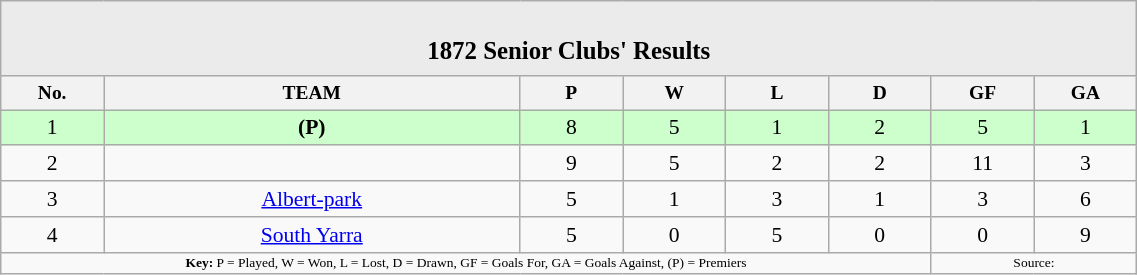<table class="wikitable" style="text-align: center; font-size: 90%; width: 60%">
<tr>
<td colspan="14" style="background: #EBEBEB;"><br><table border="0" width="100%" cellpadding="0" cellspacing="0">
<tr style="background: #EBEBEB;">
<td width="25%" style="border: 0;"></td>
<td style="border: 0; font-size: 115%;"><strong>1872 Senior Clubs' Results</strong></td>
<td width="25%" style="border: 0;"></td>
</tr>
</table>
</td>
</tr>
<tr style="text-align: center; font-size: 90%;">
<th width="25">No.</th>
<th width="120">TEAM</th>
<th width="25">P</th>
<th width="25">W</th>
<th width="25">L</th>
<th width="25">D</th>
<th width="25">GF</th>
<th width="25">GA</th>
</tr>
<tr style="background: #CCFFCC;">
<td>1</td>
<td><strong> (P)</strong></td>
<td>8</td>
<td>5</td>
<td>1</td>
<td>2</td>
<td>5</td>
<td>1</td>
</tr>
<tr>
<td>2</td>
<td></td>
<td>9</td>
<td>5</td>
<td>2</td>
<td>2</td>
<td>11</td>
<td>3</td>
</tr>
<tr>
<td>3</td>
<td><a href='#'>Albert-park</a></td>
<td>5</td>
<td>1</td>
<td>3</td>
<td>1</td>
<td>3</td>
<td>6</td>
</tr>
<tr>
<td>4</td>
<td><a href='#'>South Yarra</a></td>
<td>5</td>
<td>0</td>
<td>5</td>
<td>0</td>
<td>0</td>
<td>9</td>
</tr>
<tr style="font-size: xx-small;">
<td colspan="6"><strong>Key:</strong> P = Played, W = Won, L = Lost, D = Drawn, GF = Goals For, GA = Goals Against, (P) = Premiers</td>
<td colspan="2">Source:</td>
</tr>
</table>
